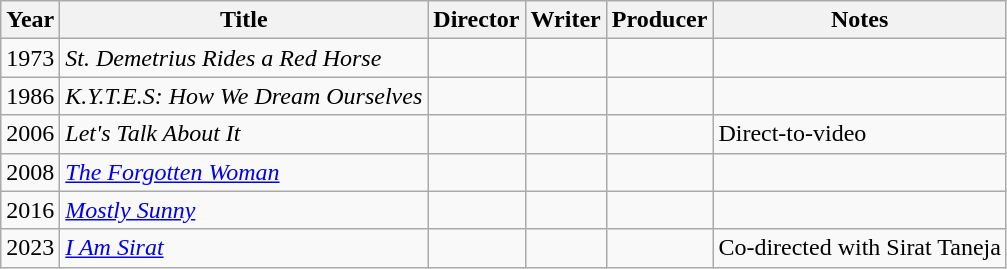<table class="wikitable">
<tr>
<th>Year</th>
<th>Title</th>
<th>Director</th>
<th>Writer</th>
<th>Producer</th>
<th>Notes</th>
</tr>
<tr>
<td>1973</td>
<td><em>St. Demetrius Rides a Red Horse</em></td>
<td></td>
<td></td>
<td></td>
<td></td>
</tr>
<tr>
<td>1986</td>
<td><em>K.Y.T.E.S: How We Dream Ourselves</em></td>
<td></td>
<td></td>
<td></td>
<td></td>
</tr>
<tr>
<td>2006</td>
<td><em>Let's Talk About It</em></td>
<td></td>
<td></td>
<td></td>
<td>Direct-to-video</td>
</tr>
<tr>
<td>2008</td>
<td><em><a href='#'>The Forgotten Woman</a></em></td>
<td></td>
<td></td>
<td></td>
<td></td>
</tr>
<tr>
<td>2016</td>
<td><em><a href='#'>Mostly Sunny</a></em></td>
<td></td>
<td></td>
<td></td>
<td></td>
</tr>
<tr>
<td>2023</td>
<td><em><a href='#'>I Am Sirat</a></em></td>
<td></td>
<td></td>
<td></td>
<td>Co-directed with Sirat Taneja</td>
</tr>
</table>
